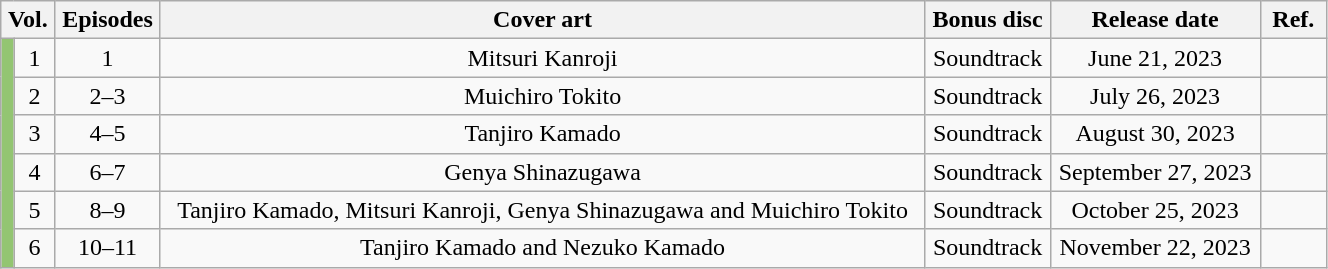<table class="wikitable" style="text-align: center; width: 70%;">
<tr>
<th colspan="2">Vol.</th>
<th>Episodes</th>
<th>Cover art</th>
<th>Bonus disc</th>
<th>Release date</th>
<th width="5%">Ref.</th>
</tr>
<tr>
<td rowspan="6" width="1%" style="background: #93C572;"></td>
<td>1</td>
<td>1</td>
<td>Mitsuri Kanroji</td>
<td>Soundtrack</td>
<td>June 21, 2023</td>
<td></td>
</tr>
<tr>
<td>2</td>
<td>2–3</td>
<td>Muichiro Tokito</td>
<td>Soundtrack</td>
<td>July 26, 2023</td>
<td></td>
</tr>
<tr>
<td>3</td>
<td>4–5</td>
<td>Tanjiro Kamado</td>
<td>Soundtrack</td>
<td>August 30, 2023</td>
<td></td>
</tr>
<tr>
<td>4</td>
<td>6–7</td>
<td>Genya Shinazugawa</td>
<td>Soundtrack</td>
<td>September 27, 2023</td>
<td></td>
</tr>
<tr>
<td>5</td>
<td>8–9</td>
<td>Tanjiro Kamado, Mitsuri Kanroji, Genya Shinazugawa and Muichiro Tokito</td>
<td>Soundtrack</td>
<td>October 25, 2023</td>
<td></td>
</tr>
<tr>
<td>6</td>
<td>10–11</td>
<td>Tanjiro Kamado and Nezuko Kamado</td>
<td>Soundtrack</td>
<td>November 22, 2023</td>
<td></td>
</tr>
</table>
